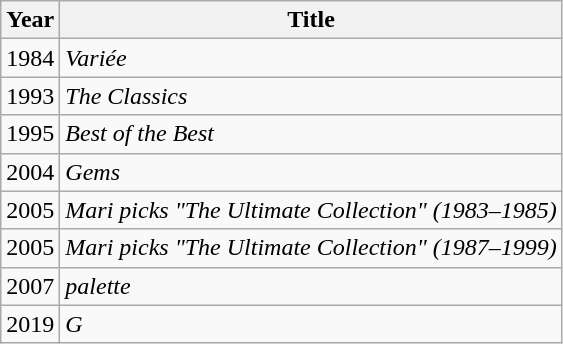<table class="wikitable sortable">
<tr>
<th>Year</th>
<th>Title</th>
</tr>
<tr>
<td>1984</td>
<td><em>Variée</em></td>
</tr>
<tr>
<td>1993</td>
<td><em>The Classics</em></td>
</tr>
<tr>
<td>1995</td>
<td><em>Best of the Best</em></td>
</tr>
<tr>
<td>2004</td>
<td><em>Gems</em></td>
</tr>
<tr>
<td>2005</td>
<td><em>Mari picks "The Ultimate Collection" (1983–1985)</em></td>
</tr>
<tr>
<td>2005</td>
<td><em>Mari picks "The Ultimate Collection" (1987–1999)</em></td>
</tr>
<tr>
<td>2007</td>
<td><em>palette</em></td>
</tr>
<tr>
<td>2019</td>
<td><em>G</em></td>
</tr>
</table>
